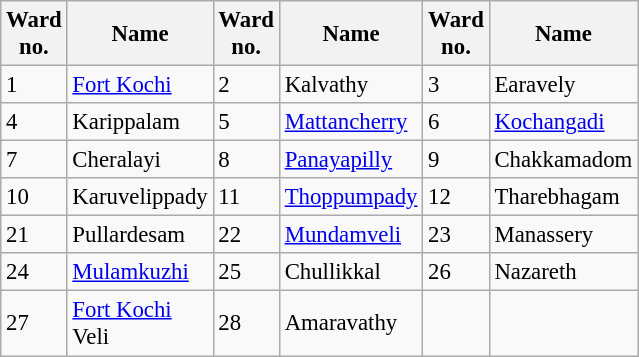<table class="wikitable sortable" style="font-size: 95%;">
<tr>
<th width="20px">Ward no.</th>
<th width="75px">Name</th>
<th width="20px">Ward no.</th>
<th width="75px">Name</th>
<th width="20px">Ward no.</th>
<th width="75px">Name</th>
</tr>
<tr>
<td>1</td>
<td><a href='#'>Fort Kochi</a></td>
<td>2</td>
<td>Kalvathy</td>
<td>3</td>
<td>Earavely</td>
</tr>
<tr>
<td>4</td>
<td>Karippalam</td>
<td>5</td>
<td><a href='#'>Mattancherry</a></td>
<td>6</td>
<td><a href='#'>Kochangadi</a></td>
</tr>
<tr>
<td>7</td>
<td>Cheralayi</td>
<td>8</td>
<td><a href='#'>Panayapilly</a></td>
<td>9</td>
<td>Chakkamadom</td>
</tr>
<tr>
<td>10</td>
<td>Karuvelippady</td>
<td>11</td>
<td><a href='#'>Thoppumpady</a></td>
<td>12</td>
<td>Tharebhagam</td>
</tr>
<tr>
<td>21</td>
<td>Pullardesam</td>
<td>22</td>
<td><a href='#'>Mundamveli</a></td>
<td>23</td>
<td>Manassery</td>
</tr>
<tr>
<td>24</td>
<td><a href='#'>Mulamkuzhi</a></td>
<td>25</td>
<td>Chullikkal</td>
<td>26</td>
<td>Nazareth</td>
</tr>
<tr>
<td>27</td>
<td><a href='#'>Fort Kochi</a> Veli</td>
<td>28</td>
<td>Amaravathy</td>
<td></td>
<td></td>
</tr>
</table>
